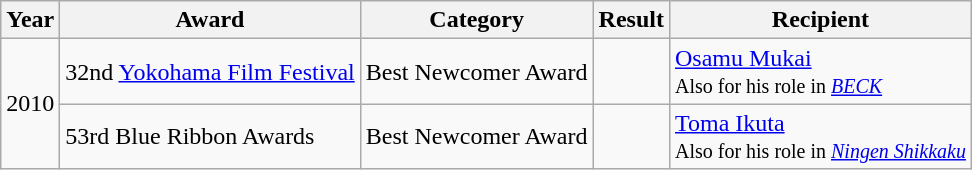<table class="wikitable">
<tr>
<th>Year</th>
<th>Award</th>
<th>Category</th>
<th>Result</th>
<th>Recipient</th>
</tr>
<tr>
<td rowspan=2>2010</td>
<td>32nd <a href='#'>Yokohama Film Festival</a></td>
<td>Best Newcomer Award</td>
<td></td>
<td><a href='#'>Osamu Mukai</a> <br> <small>Also for his role in <em><a href='#'>BECK</a></em></small></td>
</tr>
<tr>
<td>53rd Blue Ribbon Awards</td>
<td>Best Newcomer Award</td>
<td></td>
<td><a href='#'>Toma Ikuta</a> <br> <small>Also for his role in <em><a href='#'>Ningen Shikkaku</a></em></small></td>
</tr>
</table>
